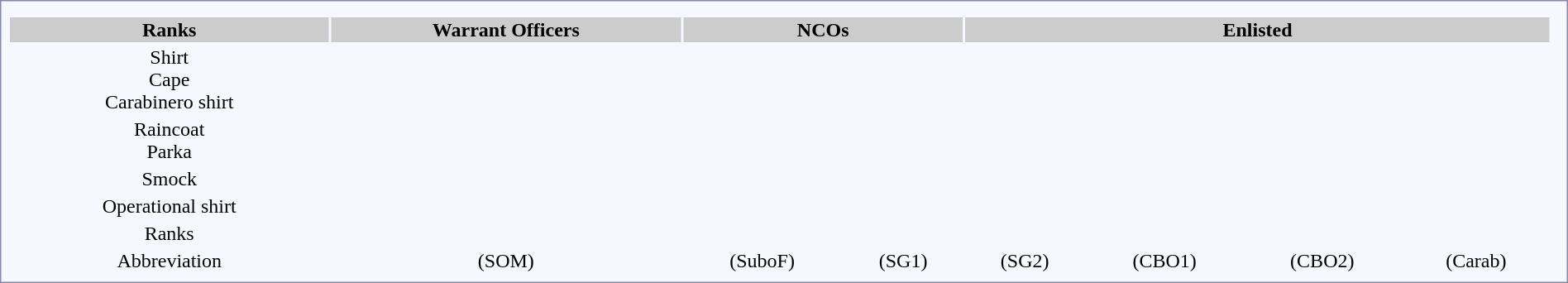<table style="border:1px solid #8888aa; background-color:#f7f8ff; padding:5px; font-size:100%; margin: 0px 12px 12px 0px;width:100%">
<tr>
</tr>
<tr bgcolor="#CCCCCC">
</tr>
<tr>
</tr>
<tr bgcolor="#CCCCCC">
<th>Ranks</th>
<th colspan=1>Warrant Officers</th>
<th colspan=2>NCOs</th>
<th colspan=4>Enlisted</th>
</tr>
<tr align=center>
<td>Shirt<br>Cape<br>Carabinero shirt</td>
<td align="center"></td>
<td align="center"></td>
<td align="center"></td>
<td align="center"></td>
<td align="center"></td>
<td align="center"></td>
<td align="center"></td>
<td></td>
</tr>
<tr align=center>
<td>Raincoat<br>Parka</td>
<td align="center"></td>
<td align="center"></td>
<td align="center"></td>
<td align="center"></td>
<td align="center"></td>
<td align="center"></td>
<td align="center"></td>
<td></td>
</tr>
<tr align="center">
<td>Smock</td>
<td align="center"></td>
<td align="center"></td>
<td align="center"></td>
<td align="center"></td>
<td align="center"></td>
<td align="center"></td>
<td align="center"></td>
<td></td>
</tr>
<tr align="center">
<td>Operational shirt</td>
<td align="center"></td>
<td align="center"></td>
<td align="center"></td>
<td align="center"></td>
<td align="center"></td>
<td align="center"></td>
<td align="center"></td>
<td></td>
</tr>
<tr align="center">
<td>Ranks</td>
<td></td>
<td></td>
<td></td>
<td></td>
<td></td>
<td></td>
<td></td>
<td></td>
</tr>
<tr align="center">
<td>Abbreviation</td>
<td>(SOM)</td>
<td>(SuboF)</td>
<td>(SG1)</td>
<td>(SG2)</td>
<td>(CBO1)</td>
<td>(CBO2)</td>
<td>(Carab)</td>
<td></td>
</tr>
</table>
